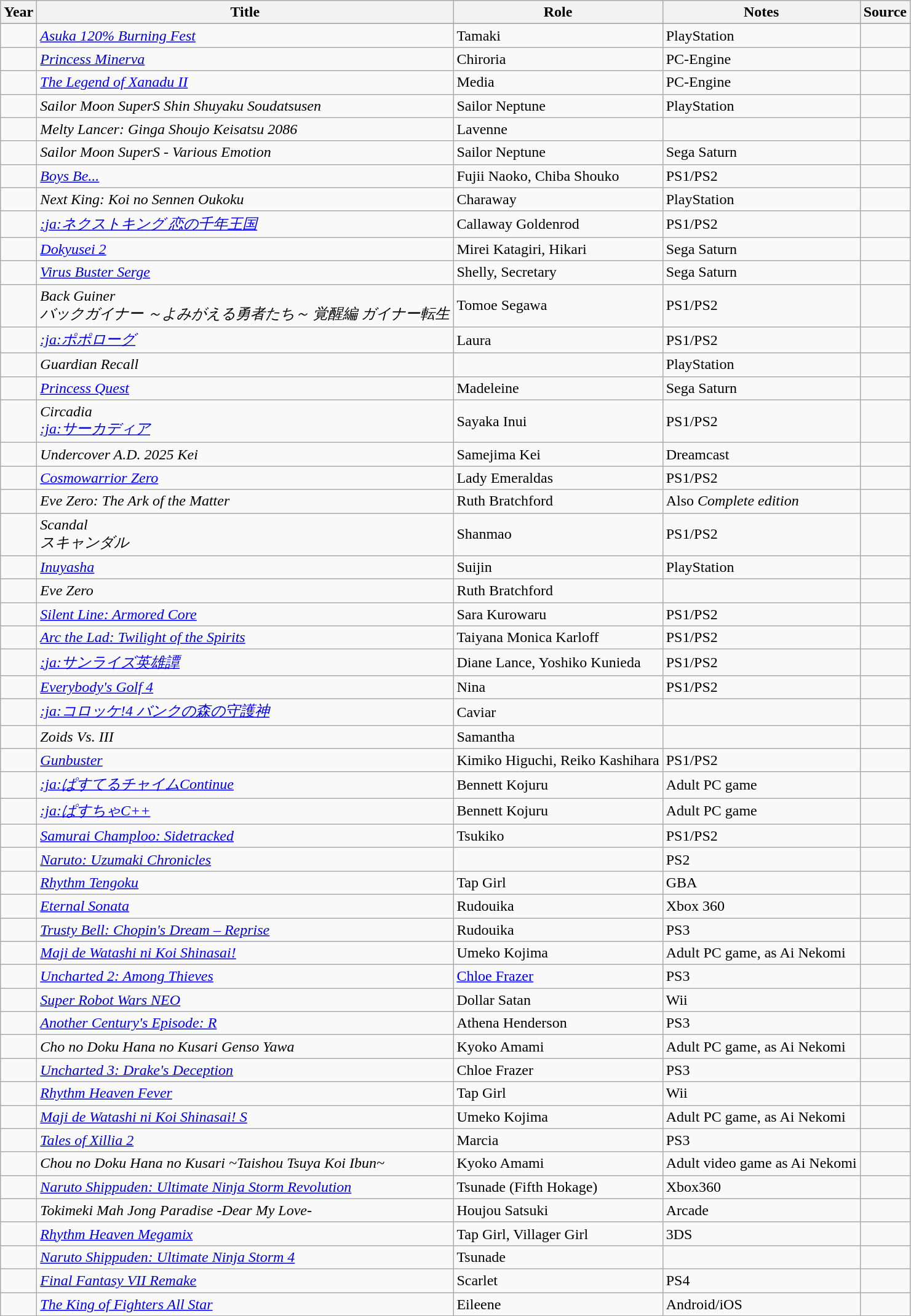<table class="wikitable sortable plainrowheaders">
<tr>
<th>Year</th>
<th>Title</th>
<th>Role</th>
<th class="unsortable">Notes</th>
<th class="unsortable">Source</th>
</tr>
<tr>
</tr>
<tr>
<td></td>
<td><em><a href='#'>Asuka 120% Burning Fest</a></em></td>
<td>Tamaki</td>
<td>PlayStation</td>
<td></td>
</tr>
<tr>
<td></td>
<td><em><a href='#'>Princess Minerva</a></em></td>
<td>Chiroria</td>
<td>PC-Engine</td>
<td></td>
</tr>
<tr>
<td></td>
<td><em><a href='#'>The Legend of Xanadu II</a></em></td>
<td>Media</td>
<td>PC-Engine</td>
<td></td>
</tr>
<tr>
<td></td>
<td><em>Sailor Moon SuperS Shin Shuyaku Soudatsusen</em></td>
<td>Sailor Neptune</td>
<td>PlayStation</td>
<td></td>
</tr>
<tr>
<td></td>
<td><em>Melty Lancer: Ginga Shoujo Keisatsu 2086</em></td>
<td>Lavenne</td>
<td></td>
<td></td>
</tr>
<tr>
<td></td>
<td><em>Sailor Moon SuperS - Various Emotion</em></td>
<td>Sailor Neptune</td>
<td>Sega Saturn</td>
<td></td>
</tr>
<tr>
<td></td>
<td><em><a href='#'>Boys Be...</a></em></td>
<td>Fujii Naoko, Chiba Shouko</td>
<td>PS1/PS2</td>
<td></td>
</tr>
<tr>
<td></td>
<td><em>Next King: Koi no Sennen Oukoku</em></td>
<td>Charaway</td>
<td>PlayStation</td>
<td></td>
</tr>
<tr>
<td></td>
<td><em><a href='#'>:ja:ネクストキング 恋の千年王国</a></em></td>
<td>Callaway Goldenrod</td>
<td>PS1/PS2</td>
<td></td>
</tr>
<tr>
<td></td>
<td><em><a href='#'>Dokyusei 2</a></em></td>
<td>Mirei Katagiri, Hikari</td>
<td>Sega Saturn</td>
<td></td>
</tr>
<tr>
<td></td>
<td><em><a href='#'>Virus Buster Serge</a></em></td>
<td>Shelly, Secretary</td>
<td>Sega Saturn</td>
<td></td>
</tr>
<tr>
<td></td>
<td><em>Back Guiner <br>バックガイナー ～よみがえる勇者たち～ 覚醒編 ガイナー転生</em></td>
<td>Tomoe Segawa</td>
<td>PS1/PS2</td>
<td></td>
</tr>
<tr>
<td></td>
<td><em><a href='#'>:ja:ポポローグ</a></em></td>
<td>Laura</td>
<td>PS1/PS2</td>
<td></td>
</tr>
<tr>
<td></td>
<td><em>Guardian Recall</em></td>
<td></td>
<td>PlayStation</td>
<td></td>
</tr>
<tr>
<td></td>
<td><em><a href='#'>Princess Quest</a></em></td>
<td>Madeleine</td>
<td>Sega Saturn</td>
<td></td>
</tr>
<tr>
<td></td>
<td><em>Circadia<br><a href='#'>:ja:サーカディア</a></em></td>
<td>Sayaka Inui</td>
<td>PS1/PS2</td>
<td></td>
</tr>
<tr>
<td></td>
<td><em>Undercover A.D. 2025 Kei</em></td>
<td>Samejima Kei</td>
<td>Dreamcast</td>
<td></td>
</tr>
<tr>
<td></td>
<td><em><a href='#'>Cosmowarrior Zero</a></em></td>
<td>Lady Emeraldas</td>
<td>PS1/PS2</td>
<td></td>
</tr>
<tr>
<td></td>
<td><em>Eve Zero: The Ark of the Matter</em></td>
<td>Ruth Bratchford</td>
<td>Also <em>Complete edition</em></td>
<td></td>
</tr>
<tr>
<td></td>
<td><em>Scandal<br>スキャンダル</em></td>
<td>Shanmao</td>
<td>PS1/PS2</td>
<td></td>
</tr>
<tr>
<td></td>
<td><em><a href='#'>Inuyasha</a></em></td>
<td>Suijin</td>
<td>PlayStation</td>
<td></td>
</tr>
<tr>
<td></td>
<td><em>Eve Zero</em></td>
<td>Ruth Bratchford</td>
<td></td>
<td></td>
</tr>
<tr>
<td></td>
<td><em><a href='#'>Silent Line: Armored Core</a></em></td>
<td>Sara Kurowaru</td>
<td>PS1/PS2</td>
<td></td>
</tr>
<tr>
<td></td>
<td><em><a href='#'>Arc the Lad: Twilight of the Spirits</a></em></td>
<td>Taiyana Monica Karloff</td>
<td>PS1/PS2</td>
<td></td>
</tr>
<tr>
<td></td>
<td><em><a href='#'>:ja:サンライズ英雄譚</a></em></td>
<td>Diane Lance, Yoshiko Kunieda</td>
<td>PS1/PS2</td>
<td></td>
</tr>
<tr>
<td></td>
<td><em><a href='#'>Everybody's Golf 4</a></em></td>
<td>Nina</td>
<td>PS1/PS2</td>
<td></td>
</tr>
<tr>
<td></td>
<td><em><a href='#'>:ja:コロッケ!4 バンクの森の守護神</a></em></td>
<td>Caviar</td>
<td></td>
<td></td>
</tr>
<tr>
<td></td>
<td><em>Zoids Vs. III</em></td>
<td>Samantha</td>
<td></td>
<td></td>
</tr>
<tr>
<td></td>
<td><em><a href='#'>Gunbuster</a></em></td>
<td>Kimiko Higuchi, Reiko Kashihara</td>
<td>PS1/PS2</td>
<td></td>
</tr>
<tr>
<td></td>
<td><em><a href='#'>:ja:ぱすてるチャイムContinue</a></em></td>
<td>Bennett Kojuru</td>
<td>Adult PC game</td>
<td></td>
</tr>
<tr>
<td></td>
<td><em><a href='#'>:ja:ぱすちゃC++</a></em></td>
<td>Bennett Kojuru</td>
<td>Adult PC game</td>
<td></td>
</tr>
<tr>
<td></td>
<td><em><a href='#'>Samurai Champloo: Sidetracked</a></em></td>
<td>Tsukiko</td>
<td>PS1/PS2</td>
<td></td>
</tr>
<tr>
<td></td>
<td><em><a href='#'>Naruto: Uzumaki Chronicles</a></em></td>
<td></td>
<td>PS2</td>
<td></td>
</tr>
<tr>
<td></td>
<td><em><a href='#'>Rhythm Tengoku</a></em></td>
<td>Tap Girl</td>
<td>GBA</td>
<td></td>
</tr>
<tr>
<td></td>
<td><em><a href='#'>Eternal Sonata</a></em></td>
<td>Rudouika</td>
<td>Xbox 360</td>
<td></td>
</tr>
<tr>
<td></td>
<td><em><a href='#'>Trusty Bell: Chopin's Dream – Reprise</a></em></td>
<td>Rudouika</td>
<td>PS3</td>
<td></td>
</tr>
<tr>
<td></td>
<td><em><a href='#'>Maji de Watashi ni Koi Shinasai!</a></em></td>
<td>Umeko Kojima</td>
<td>Adult PC game, as Ai Nekomi</td>
<td></td>
</tr>
<tr>
<td></td>
<td><em><a href='#'>Uncharted 2: Among Thieves</a></em></td>
<td><a href='#'>Chloe Frazer</a></td>
<td>PS3</td>
<td></td>
</tr>
<tr>
<td></td>
<td><em><a href='#'>Super Robot Wars NEO</a></em></td>
<td>Dollar Satan</td>
<td>Wii</td>
<td></td>
</tr>
<tr>
<td></td>
<td><em><a href='#'>Another Century's Episode: R</a></em></td>
<td>Athena Henderson</td>
<td>PS3</td>
<td></td>
</tr>
<tr>
<td></td>
<td><em>Cho no Doku Hana no Kusari Genso Yawa</em></td>
<td>Kyoko Amami</td>
<td>Adult PC game, as Ai Nekomi</td>
<td></td>
</tr>
<tr>
<td></td>
<td><em><a href='#'>Uncharted 3: Drake's Deception</a></em></td>
<td>Chloe Frazer</td>
<td>PS3</td>
<td></td>
</tr>
<tr>
<td></td>
<td><em><a href='#'>Rhythm Heaven Fever</a></em></td>
<td>Tap Girl</td>
<td>Wii</td>
<td></td>
</tr>
<tr>
<td></td>
<td><em><a href='#'>Maji de Watashi ni Koi Shinasai! S</a></em></td>
<td>Umeko Kojima</td>
<td>Adult PC game, as Ai Nekomi</td>
<td></td>
</tr>
<tr>
<td></td>
<td><em><a href='#'>Tales of Xillia 2</a></em></td>
<td>Marcia</td>
<td>PS3</td>
<td></td>
</tr>
<tr>
<td></td>
<td><em>Chou no Doku Hana no Kusari ~Taishou Tsuya Koi Ibun~</em></td>
<td>Kyoko Amami</td>
<td>Adult video game as Ai Nekomi</td>
<td></td>
</tr>
<tr>
<td></td>
<td><em><a href='#'>Naruto Shippuden: Ultimate Ninja Storm Revolution</a></em></td>
<td>Tsunade (Fifth Hokage)</td>
<td>Xbox360</td>
<td></td>
</tr>
<tr>
<td></td>
<td><em>Tokimeki Mah Jong Paradise -Dear My Love-</em></td>
<td>Houjou Satsuki</td>
<td>Arcade</td>
<td></td>
</tr>
<tr>
<td></td>
<td><em><a href='#'>Rhythm Heaven Megamix</a></em></td>
<td>Tap Girl, Villager Girl</td>
<td>3DS</td>
<td></td>
</tr>
<tr>
<td></td>
<td><em><a href='#'>Naruto Shippuden: Ultimate Ninja Storm 4</a></em></td>
<td>Tsunade</td>
<td></td>
<td></td>
</tr>
<tr>
<td></td>
<td><em><a href='#'>Final Fantasy VII Remake</a></em></td>
<td>Scarlet</td>
<td>PS4</td>
<td></td>
</tr>
<tr>
<td></td>
<td><em><a href='#'>The King of Fighters All Star</a></em></td>
<td>Eileene</td>
<td>Android/iOS</td>
<td></td>
</tr>
</table>
